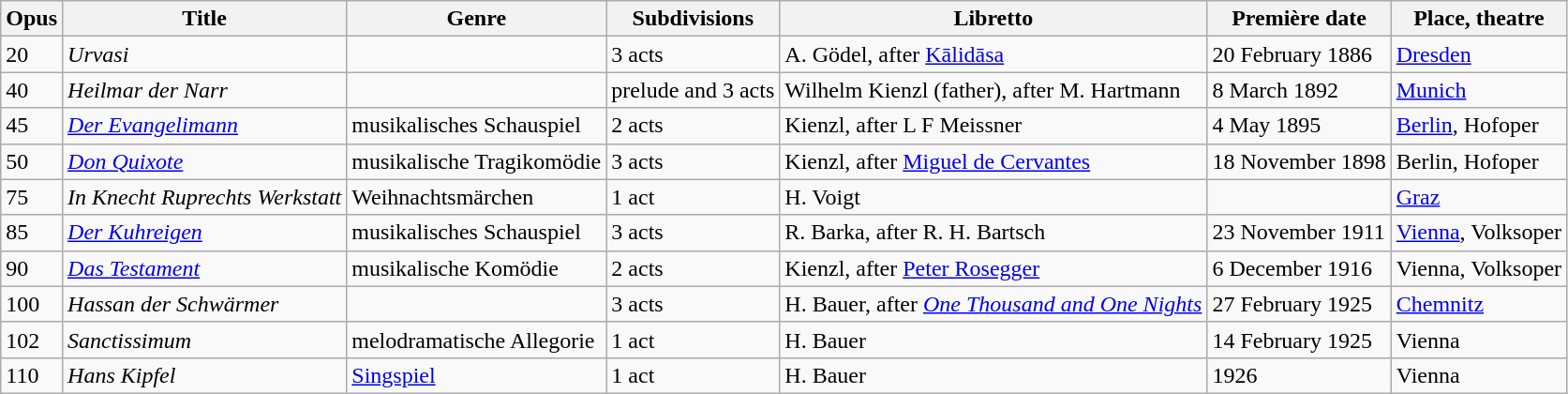<table class="wikitable sortable">
<tr>
<th>Opus</th>
<th>Title</th>
<th>Genre</th>
<th>Sub­divisions</th>
<th>Libretto</th>
<th>Première date</th>
<th>Place, theatre</th>
</tr>
<tr>
<td>20</td>
<td><em>Urvasi</em></td>
<td> </td>
<td>3 acts</td>
<td>A. Gödel, after <a href='#'>Kālidāsa</a></td>
<td> 20 February 1886</td>
<td><a href='#'>Dresden</a></td>
</tr>
<tr>
<td>40</td>
<td><em>Heilmar der Narr</em></td>
<td> </td>
<td>prelude and 3 acts</td>
<td>Wilhelm Kienzl (father), after M. Hartmann</td>
<td> 8 March 1892</td>
<td><a href='#'>Munich</a></td>
</tr>
<tr>
<td>45</td>
<td><em><a href='#'>Der Evangelimann</a></em></td>
<td>musikalisches Schauspiel</td>
<td>2 acts</td>
<td>Kienzl, after L F Meissner</td>
<td> 4 May 1895</td>
<td><a href='#'>Berlin</a>, Hofoper</td>
</tr>
<tr>
<td>50</td>
<td><em><a href='#'>Don Quixote</a></em></td>
<td>musikalische Tragikomödie</td>
<td>3 acts</td>
<td>Kienzl, after <a href='#'>Miguel de Cervantes</a></td>
<td> 18 November 1898</td>
<td>Berlin, Hofoper</td>
</tr>
<tr>
<td>75</td>
<td><em>In Knecht Ruprechts Werkstatt</em></td>
<td>Weihnachtsmärchen</td>
<td>1 act</td>
<td>H. Voigt</td>
<td></td>
<td><a href='#'>Graz</a></td>
</tr>
<tr>
<td>85</td>
<td><em><a href='#'>Der Kuhreigen</a></em></td>
<td>musikalisches Schauspiel</td>
<td>3 acts</td>
<td>R. Barka, after R. H. Bartsch</td>
<td> 23 November 1911</td>
<td><a href='#'>Vienna</a>, Volksoper</td>
</tr>
<tr>
<td>90</td>
<td><em><a href='#'>Das Testament</a></em></td>
<td>musikalische Komödie</td>
<td>2 acts</td>
<td>Kienzl, after <a href='#'>Peter Rosegger</a></td>
<td> 6 December 1916</td>
<td>Vienna, Volksoper</td>
</tr>
<tr>
<td>100</td>
<td><em>Hassan der Schwärmer</em></td>
<td> </td>
<td>3 acts</td>
<td>H. Bauer, after <em><a href='#'>One Thousand and One Nights</a></em></td>
<td> 27 February 1925</td>
<td><a href='#'>Chemnitz</a></td>
</tr>
<tr>
<td>102</td>
<td><em>Sanctissimum</em></td>
<td>melodramatische Allegorie</td>
<td>1 act</td>
<td>H. Bauer</td>
<td> 14 February 1925</td>
<td>Vienna</td>
</tr>
<tr>
<td>110</td>
<td><em>Hans Kipfel</em></td>
<td><a href='#'>Singspiel</a></td>
<td>1 act</td>
<td>H. Bauer</td>
<td> 1926</td>
<td>Vienna</td>
</tr>
</table>
